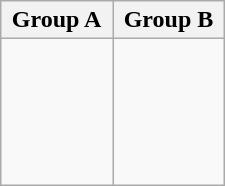<table class="wikitable">
<tr>
<th width=45%>Group A</th>
<th width=45%>Group B</th>
</tr>
<tr>
<td><br><br>
<br>
<br>
<br></td>
<td><br><br>
<br>
<br>
<br></td>
</tr>
</table>
